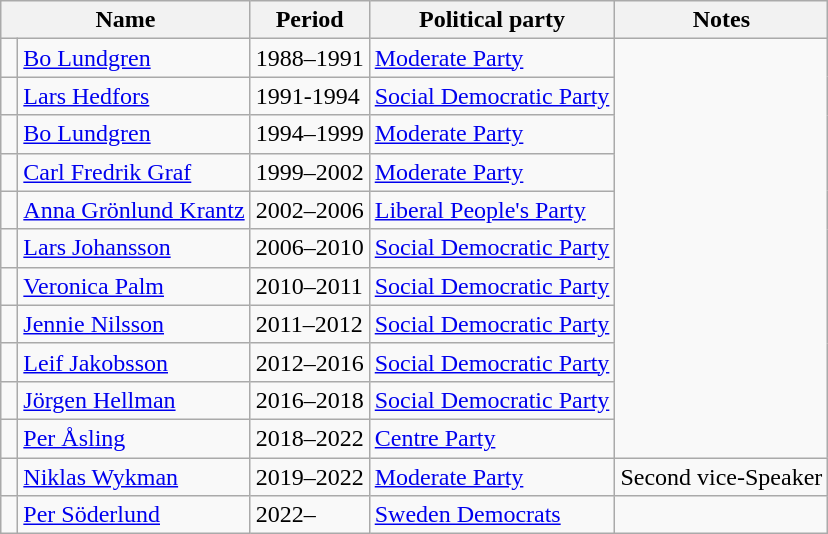<table class="wikitable">
<tr>
<th colspan="2">Name</th>
<th>Period</th>
<th>Political party</th>
<th>Notes</th>
</tr>
<tr>
<td bgcolor=> </td>
<td><a href='#'>Bo Lundgren</a></td>
<td>1988–1991</td>
<td><a href='#'>Moderate Party</a></td>
</tr>
<tr>
<td bgcolor=> </td>
<td><a href='#'>Lars Hedfors</a></td>
<td>1991-1994</td>
<td><a href='#'>Social Democratic Party</a></td>
</tr>
<tr>
<td bgcolor=> </td>
<td><a href='#'>Bo Lundgren</a></td>
<td>1994–1999</td>
<td><a href='#'>Moderate Party</a></td>
</tr>
<tr>
<td bgcolor=> </td>
<td><a href='#'>Carl Fredrik Graf</a></td>
<td>1999–2002</td>
<td><a href='#'>Moderate Party</a></td>
</tr>
<tr>
<td bgcolor=> </td>
<td><a href='#'>Anna Grönlund Krantz</a></td>
<td>2002–2006</td>
<td><a href='#'>Liberal People's Party</a></td>
</tr>
<tr>
<td bgcolor=> </td>
<td><a href='#'>Lars Johansson</a></td>
<td>2006–2010</td>
<td><a href='#'>Social Democratic Party</a></td>
</tr>
<tr>
<td bgcolor=> </td>
<td><a href='#'>Veronica Palm</a></td>
<td>2010–2011</td>
<td><a href='#'>Social Democratic Party</a></td>
</tr>
<tr>
<td bgcolor=> </td>
<td><a href='#'>Jennie Nilsson</a></td>
<td>2011–2012</td>
<td><a href='#'>Social Democratic Party</a></td>
</tr>
<tr>
<td bgcolor=> </td>
<td><a href='#'>Leif Jakobsson</a></td>
<td>2012–2016</td>
<td><a href='#'>Social Democratic Party</a></td>
</tr>
<tr>
<td bgcolor=> </td>
<td><a href='#'>Jörgen Hellman</a></td>
<td>2016–2018</td>
<td><a href='#'>Social Democratic Party</a></td>
</tr>
<tr>
<td bgcolor=> </td>
<td><a href='#'>Per Åsling</a></td>
<td>2018–2022</td>
<td><a href='#'>Centre Party</a></td>
</tr>
<tr>
<td bgcolor=></td>
<td><a href='#'>Niklas Wykman</a></td>
<td>2019–2022</td>
<td><a href='#'>Moderate Party</a></td>
<td>Second vice-Speaker</td>
</tr>
<tr>
<td bgcolor=></td>
<td><a href='#'>Per Söderlund</a></td>
<td>2022–</td>
<td><a href='#'>Sweden Democrats</a></td>
<td></td>
</tr>
</table>
